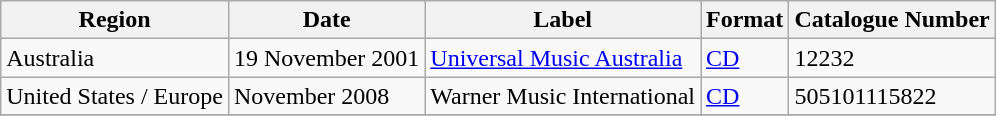<table class="wikitable">
<tr>
<th>Region</th>
<th>Date</th>
<th>Label</th>
<th>Format</th>
<th>Catalogue Number</th>
</tr>
<tr>
<td>Australia</td>
<td>19 November 2001</td>
<td><a href='#'>Universal Music Australia</a></td>
<td><a href='#'>CD</a></td>
<td>12232</td>
</tr>
<tr>
<td>United States / Europe</td>
<td>November 2008</td>
<td>Warner Music International</td>
<td><a href='#'>CD</a></td>
<td>505101115822</td>
</tr>
<tr>
</tr>
</table>
